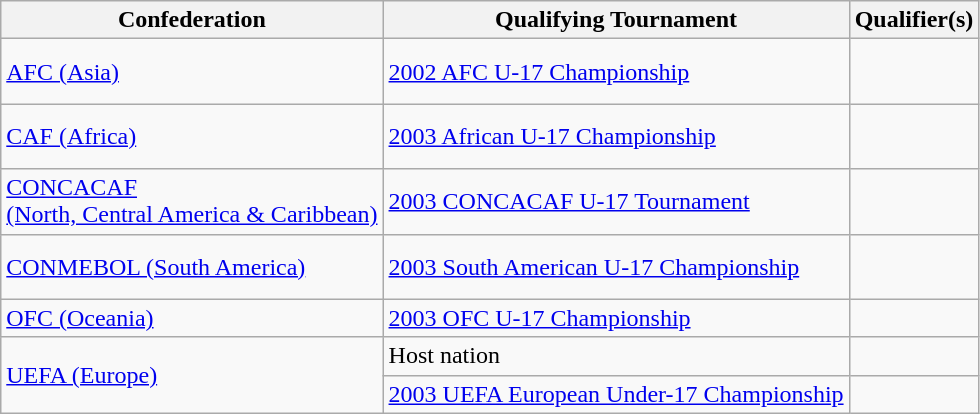<table class=wikitable>
<tr>
<th>Confederation</th>
<th>Qualifying Tournament</th>
<th>Qualifier(s)</th>
</tr>
<tr>
<td><a href='#'>AFC (Asia)</a></td>
<td><a href='#'>2002 AFC U-17 Championship</a></td>
<td><br><br></td>
</tr>
<tr>
<td><a href='#'>CAF (Africa)</a></td>
<td><a href='#'>2003 African U-17 Championship</a></td>
<td><br><br></td>
</tr>
<tr>
<td><a href='#'>CONCACAF<br>(North, Central America & Caribbean)</a></td>
<td><a href='#'>2003 CONCACAF U-17 Tournament</a></td>
<td><br><br></td>
</tr>
<tr>
<td><a href='#'>CONMEBOL (South America)</a></td>
<td><a href='#'>2003 South American U-17 Championship</a></td>
<td><br><br></td>
</tr>
<tr>
<td><a href='#'>OFC (Oceania)</a></td>
<td><a href='#'>2003 OFC U-17 Championship</a></td>
<td></td>
</tr>
<tr>
<td rowspan=2><a href='#'>UEFA (Europe)</a></td>
<td>Host nation</td>
<td></td>
</tr>
<tr>
<td><a href='#'>2003 UEFA European Under-17 Championship</a></td>
<td><br></td>
</tr>
</table>
